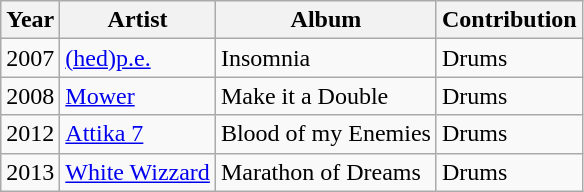<table class="wikitable">
<tr>
<th>Year</th>
<th>Artist</th>
<th>Album</th>
<th>Contribution</th>
</tr>
<tr>
<td>2007</td>
<td><a href='#'>(hed)p.e.</a></td>
<td>Insomnia</td>
<td>Drums</td>
</tr>
<tr>
<td>2008</td>
<td><a href='#'>Mower</a></td>
<td>Make it a Double</td>
<td>Drums</td>
</tr>
<tr>
<td>2012</td>
<td><a href='#'>Attika 7</a></td>
<td>Blood of my Enemies</td>
<td>Drums</td>
</tr>
<tr>
<td>2013</td>
<td><a href='#'>White Wizzard</a></td>
<td>Marathon of Dreams</td>
<td>Drums</td>
</tr>
</table>
